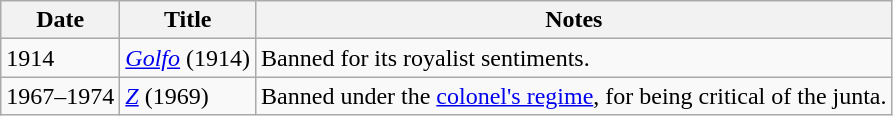<table class="wikitable sortable">
<tr>
<th>Date</th>
<th>Title</th>
<th>Notes</th>
</tr>
<tr>
<td>1914</td>
<td><em><a href='#'>Golfo</a></em> (1914)</td>
<td>Banned for its royalist sentiments.</td>
</tr>
<tr>
<td>1967–1974</td>
<td><em><a href='#'>Z</a></em> (1969)</td>
<td>Banned under the <a href='#'>colonel's regime</a>, for being critical of the junta.</td>
</tr>
</table>
